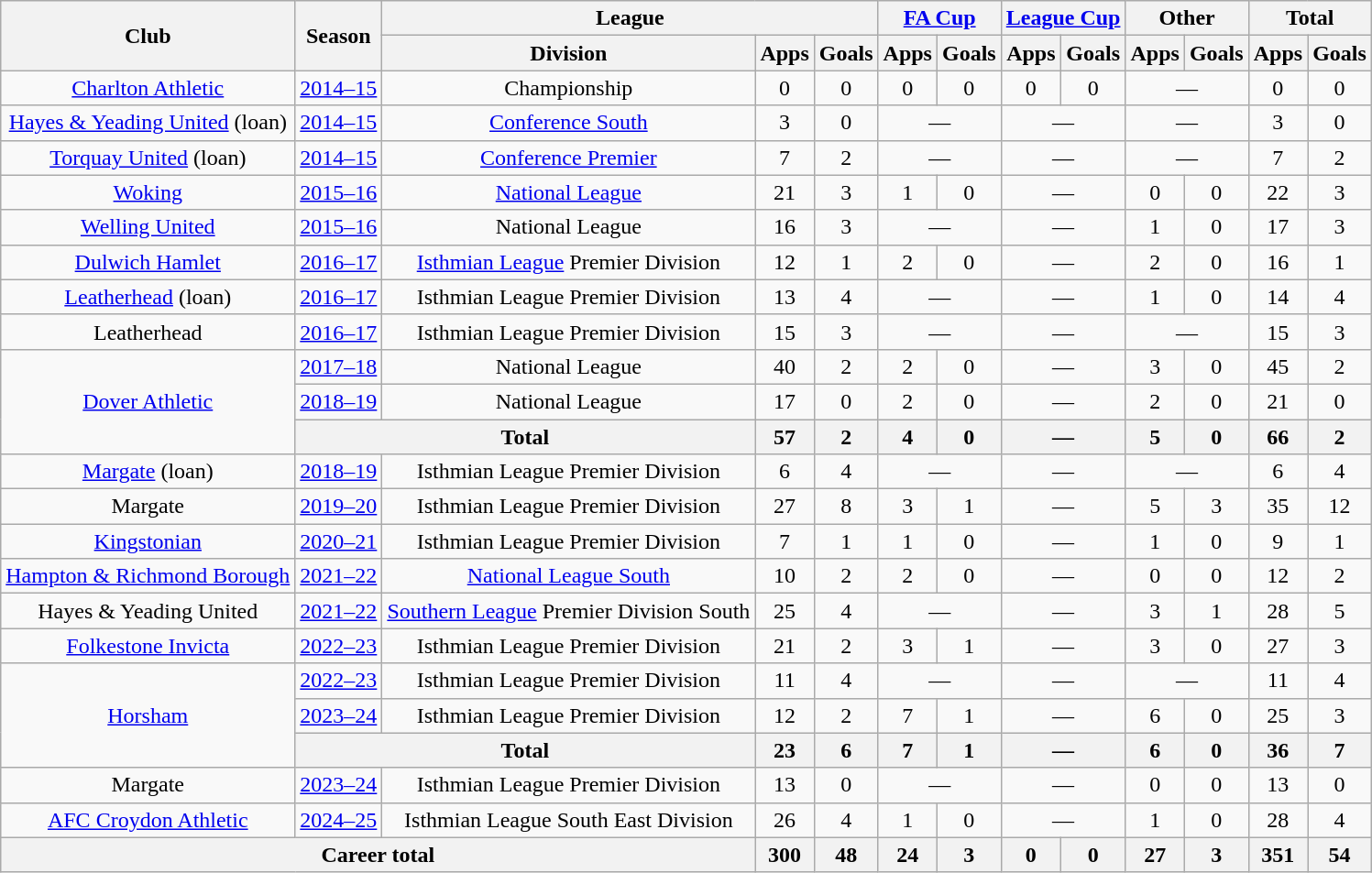<table class="wikitable" style="text-align:center">
<tr>
<th rowspan="2">Club</th>
<th rowspan="2">Season</th>
<th colspan="3">League</th>
<th colspan="2"><a href='#'>FA Cup</a></th>
<th colspan="2"><a href='#'>League Cup</a></th>
<th colspan="2">Other</th>
<th colspan="2">Total</th>
</tr>
<tr>
<th>Division</th>
<th>Apps</th>
<th>Goals</th>
<th>Apps</th>
<th>Goals</th>
<th>Apps</th>
<th>Goals</th>
<th>Apps</th>
<th>Goals</th>
<th>Apps</th>
<th>Goals</th>
</tr>
<tr>
<td><a href='#'>Charlton Athletic</a></td>
<td><a href='#'>2014–15</a></td>
<td>Championship</td>
<td>0</td>
<td>0</td>
<td>0</td>
<td>0</td>
<td>0</td>
<td>0</td>
<td colspan="2">—</td>
<td>0</td>
<td>0</td>
</tr>
<tr>
<td><a href='#'>Hayes & Yeading United</a> (loan)</td>
<td><a href='#'>2014–15</a></td>
<td><a href='#'>Conference South</a></td>
<td>3</td>
<td>0</td>
<td colspan="2">—</td>
<td colspan="2">—</td>
<td colspan="2">—</td>
<td>3</td>
<td>0</td>
</tr>
<tr>
<td><a href='#'>Torquay United</a> (loan)</td>
<td><a href='#'>2014–15</a></td>
<td><a href='#'>Conference Premier</a></td>
<td>7</td>
<td>2</td>
<td colspan="2">—</td>
<td colspan="2">—</td>
<td colspan="2">—</td>
<td>7</td>
<td>2</td>
</tr>
<tr>
<td><a href='#'>Woking</a></td>
<td><a href='#'>2015–16</a></td>
<td><a href='#'>National League</a></td>
<td>21</td>
<td>3</td>
<td>1</td>
<td>0</td>
<td colspan="2">—</td>
<td>0</td>
<td>0</td>
<td>22</td>
<td>3</td>
</tr>
<tr>
<td><a href='#'>Welling United</a></td>
<td><a href='#'>2015–16</a></td>
<td>National League</td>
<td>16</td>
<td>3</td>
<td colspan="2">—</td>
<td colspan="2">—</td>
<td>1</td>
<td>0</td>
<td>17</td>
<td>3</td>
</tr>
<tr>
<td><a href='#'>Dulwich Hamlet</a></td>
<td><a href='#'>2016–17</a></td>
<td><a href='#'>Isthmian League</a> Premier Division</td>
<td>12</td>
<td>1</td>
<td>2</td>
<td>0</td>
<td colspan="2">—</td>
<td>2</td>
<td>0</td>
<td>16</td>
<td>1</td>
</tr>
<tr>
<td><a href='#'>Leatherhead</a> (loan)</td>
<td><a href='#'>2016–17</a></td>
<td>Isthmian League Premier Division</td>
<td>13</td>
<td>4</td>
<td colspan="2">—</td>
<td colspan="2">—</td>
<td>1</td>
<td>0</td>
<td>14</td>
<td>4</td>
</tr>
<tr>
<td>Leatherhead</td>
<td><a href='#'>2016–17</a></td>
<td>Isthmian League Premier Division</td>
<td>15</td>
<td>3</td>
<td colspan="2">—</td>
<td colspan="2">—</td>
<td colspan="2">—</td>
<td>15</td>
<td>3</td>
</tr>
<tr>
<td rowspan="3"><a href='#'>Dover Athletic</a></td>
<td><a href='#'>2017–18</a></td>
<td>National League</td>
<td>40</td>
<td>2</td>
<td>2</td>
<td>0</td>
<td colspan="2">—</td>
<td>3</td>
<td>0</td>
<td>45</td>
<td>2</td>
</tr>
<tr>
<td><a href='#'>2018–19</a></td>
<td>National League</td>
<td>17</td>
<td>0</td>
<td>2</td>
<td>0</td>
<td colspan="2">—</td>
<td>2</td>
<td>0</td>
<td>21</td>
<td>0</td>
</tr>
<tr>
<th colspan="2">Total</th>
<th>57</th>
<th>2</th>
<th>4</th>
<th>0</th>
<th colspan="2">—</th>
<th>5</th>
<th>0</th>
<th>66</th>
<th>2</th>
</tr>
<tr>
<td><a href='#'>Margate</a> (loan)</td>
<td><a href='#'>2018–19</a></td>
<td>Isthmian League Premier Division</td>
<td>6</td>
<td>4</td>
<td colspan="2">—</td>
<td colspan="2">—</td>
<td colspan="2">—</td>
<td>6</td>
<td>4</td>
</tr>
<tr>
<td>Margate</td>
<td><a href='#'>2019–20</a></td>
<td>Isthmian League Premier Division</td>
<td>27</td>
<td>8</td>
<td>3</td>
<td>1</td>
<td colspan="2">—</td>
<td>5</td>
<td>3</td>
<td>35</td>
<td>12</td>
</tr>
<tr>
<td><a href='#'>Kingstonian</a></td>
<td><a href='#'>2020–21</a></td>
<td>Isthmian League Premier Division</td>
<td>7</td>
<td>1</td>
<td>1</td>
<td>0</td>
<td colspan="2">—</td>
<td>1</td>
<td>0</td>
<td>9</td>
<td>1</td>
</tr>
<tr>
<td><a href='#'>Hampton & Richmond Borough</a></td>
<td><a href='#'>2021–22</a></td>
<td><a href='#'>National League South</a></td>
<td>10</td>
<td>2</td>
<td>2</td>
<td>0</td>
<td colspan="2">—</td>
<td>0</td>
<td>0</td>
<td>12</td>
<td>2</td>
</tr>
<tr>
<td>Hayes & Yeading United</td>
<td><a href='#'>2021–22</a></td>
<td><a href='#'>Southern League</a> Premier Division South</td>
<td>25</td>
<td>4</td>
<td colspan="2">—</td>
<td colspan="2">—</td>
<td>3</td>
<td>1</td>
<td>28</td>
<td>5</td>
</tr>
<tr>
<td><a href='#'>Folkestone Invicta</a></td>
<td><a href='#'>2022–23</a></td>
<td>Isthmian League Premier Division</td>
<td>21</td>
<td>2</td>
<td>3</td>
<td>1</td>
<td colspan="2">—</td>
<td>3</td>
<td>0</td>
<td>27</td>
<td>3</td>
</tr>
<tr>
<td rowspan="3"><a href='#'>Horsham</a></td>
<td><a href='#'>2022–23</a></td>
<td>Isthmian League Premier Division</td>
<td>11</td>
<td>4</td>
<td colspan="2">—</td>
<td colspan="2">—</td>
<td colspan="2">—</td>
<td>11</td>
<td>4</td>
</tr>
<tr>
<td><a href='#'>2023–24</a></td>
<td>Isthmian League Premier Division</td>
<td>12</td>
<td>2</td>
<td>7</td>
<td>1</td>
<td colspan="2">—</td>
<td>6</td>
<td>0</td>
<td>25</td>
<td>3</td>
</tr>
<tr>
<th colspan="2">Total</th>
<th>23</th>
<th>6</th>
<th>7</th>
<th>1</th>
<th colspan="2">—</th>
<th>6</th>
<th>0</th>
<th>36</th>
<th>7</th>
</tr>
<tr>
<td>Margate</td>
<td><a href='#'>2023–24</a></td>
<td>Isthmian League Premier Division</td>
<td>13</td>
<td>0</td>
<td colspan="2">—</td>
<td colspan="2">—</td>
<td>0</td>
<td>0</td>
<td>13</td>
<td>0</td>
</tr>
<tr>
<td><a href='#'>AFC Croydon Athletic</a></td>
<td><a href='#'>2024–25</a></td>
<td>Isthmian League South East Division</td>
<td>26</td>
<td>4</td>
<td>1</td>
<td>0</td>
<td colspan="2">—</td>
<td>1</td>
<td>0</td>
<td>28</td>
<td>4</td>
</tr>
<tr>
<th colspan="3">Career total</th>
<th>300</th>
<th>48</th>
<th>24</th>
<th>3</th>
<th>0</th>
<th>0</th>
<th>27</th>
<th>3</th>
<th>351</th>
<th>54</th>
</tr>
</table>
